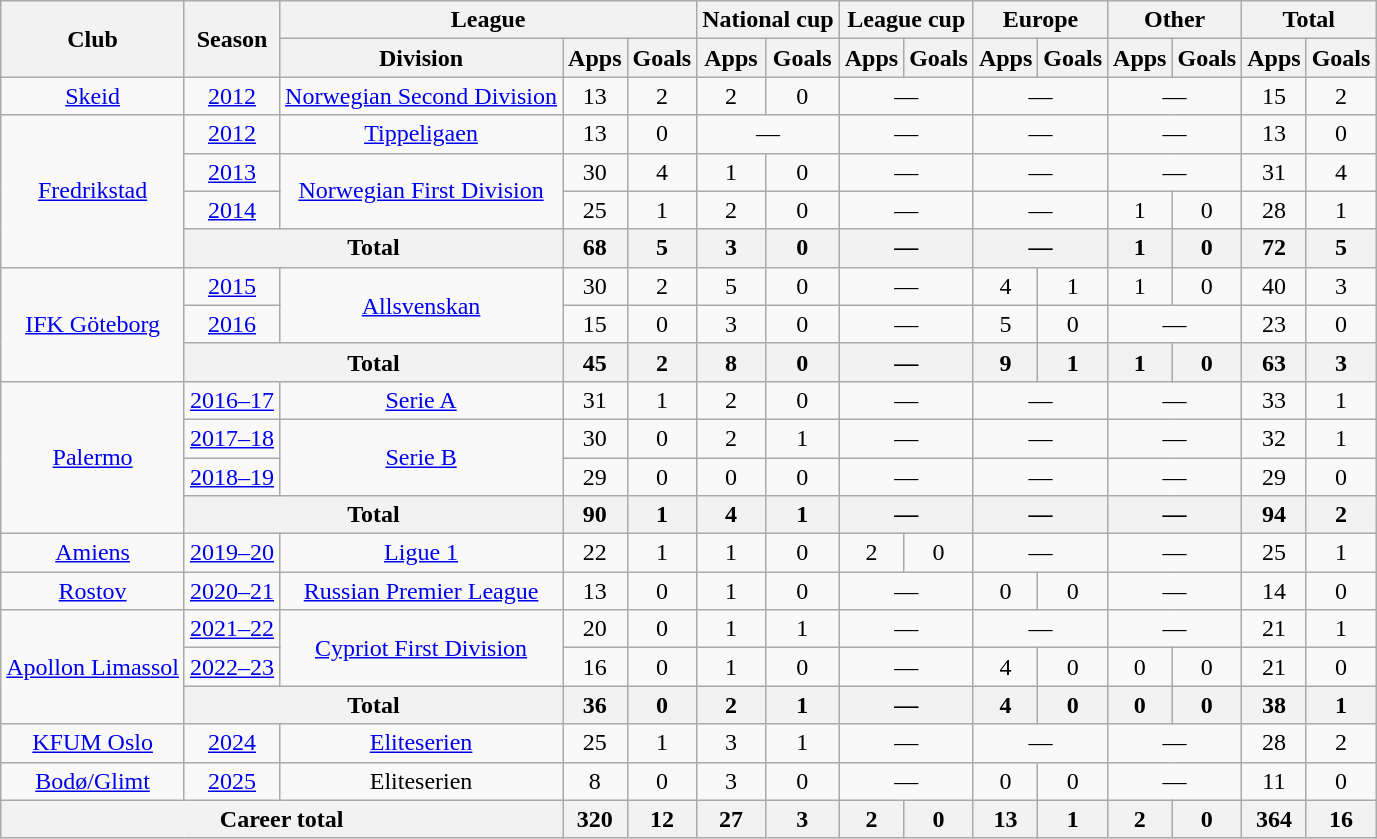<table class="wikitable" style="text-align:center">
<tr>
<th rowspan=2>Club</th>
<th rowspan=2>Season</th>
<th colspan=3>League</th>
<th colspan=2>National cup</th>
<th colspan=2>League cup</th>
<th colspan=2>Europe</th>
<th colspan=2>Other</th>
<th colspan=2>Total</th>
</tr>
<tr>
<th>Division</th>
<th>Apps</th>
<th>Goals</th>
<th>Apps</th>
<th>Goals</th>
<th>Apps</th>
<th>Goals</th>
<th>Apps</th>
<th>Goals</th>
<th>Apps</th>
<th>Goals</th>
<th>Apps</th>
<th>Goals</th>
</tr>
<tr>
<td><a href='#'>Skeid</a></td>
<td><a href='#'>2012</a></td>
<td><a href='#'>Norwegian Second Division</a></td>
<td>13</td>
<td>2</td>
<td>2</td>
<td>0</td>
<td colspan=2>—</td>
<td colspan=2>—</td>
<td colspan=2>—</td>
<td>15</td>
<td>2</td>
</tr>
<tr>
<td rowspan=4><a href='#'>Fredrikstad</a></td>
<td><a href='#'>2012</a></td>
<td><a href='#'>Tippeligaen</a></td>
<td>13</td>
<td>0</td>
<td colspan=2>—</td>
<td colspan=2>—</td>
<td colspan=2>—</td>
<td colspan=2>—</td>
<td>13</td>
<td>0</td>
</tr>
<tr>
<td><a href='#'>2013</a></td>
<td rowspan=2><a href='#'>Norwegian First Division</a></td>
<td>30</td>
<td>4</td>
<td>1</td>
<td>0</td>
<td colspan=2>—</td>
<td colspan=2>—</td>
<td colspan=2>—</td>
<td>31</td>
<td>4</td>
</tr>
<tr>
<td><a href='#'>2014</a></td>
<td>25</td>
<td>1</td>
<td>2</td>
<td>0</td>
<td colspan=2>—</td>
<td colspan=2>—</td>
<td>1</td>
<td>0</td>
<td>28</td>
<td>1</td>
</tr>
<tr>
<th colspan=2>Total</th>
<th>68</th>
<th>5</th>
<th>3</th>
<th>0</th>
<th colspan=2>—</th>
<th colspan=2>—</th>
<th>1</th>
<th>0</th>
<th>72</th>
<th>5</th>
</tr>
<tr>
<td rowspan=3><a href='#'>IFK Göteborg</a></td>
<td><a href='#'>2015</a></td>
<td rowspan="2"><a href='#'>Allsvenskan</a></td>
<td>30</td>
<td>2</td>
<td>5</td>
<td>0</td>
<td colspan=2>—</td>
<td>4</td>
<td>1</td>
<td>1</td>
<td>0</td>
<td>40</td>
<td>3</td>
</tr>
<tr>
<td><a href='#'>2016</a></td>
<td>15</td>
<td>0</td>
<td>3</td>
<td>0</td>
<td colspan=2>—</td>
<td>5</td>
<td>0</td>
<td colspan=2>—</td>
<td>23</td>
<td>0</td>
</tr>
<tr>
<th colspan=2>Total</th>
<th>45</th>
<th>2</th>
<th>8</th>
<th>0</th>
<th colspan=2>—</th>
<th>9</th>
<th>1</th>
<th>1</th>
<th>0</th>
<th>63</th>
<th>3</th>
</tr>
<tr>
<td rowspan=4><a href='#'>Palermo</a></td>
<td><a href='#'>2016–17</a></td>
<td><a href='#'>Serie A</a></td>
<td>31</td>
<td>1</td>
<td>2</td>
<td>0</td>
<td colspan=2>—</td>
<td colspan=2>—</td>
<td colspan=2>—</td>
<td>33</td>
<td>1</td>
</tr>
<tr>
<td><a href='#'>2017–18</a></td>
<td rowspan=2><a href='#'>Serie B</a></td>
<td>30</td>
<td>0</td>
<td>2</td>
<td>1</td>
<td colspan=2>—</td>
<td colspan=2>—</td>
<td colspan=2>—</td>
<td>32</td>
<td>1</td>
</tr>
<tr>
<td><a href='#'>2018–19</a></td>
<td>29</td>
<td>0</td>
<td>0</td>
<td>0</td>
<td colspan=2>—</td>
<td colspan=2>—</td>
<td colspan=2>—</td>
<td>29</td>
<td>0</td>
</tr>
<tr>
<th colspan=2>Total</th>
<th>90</th>
<th>1</th>
<th>4</th>
<th>1</th>
<th colspan=2>—</th>
<th colspan=2>—</th>
<th colspan=2>—</th>
<th>94</th>
<th>2</th>
</tr>
<tr>
<td><a href='#'>Amiens</a></td>
<td><a href='#'>2019–20</a></td>
<td><a href='#'>Ligue 1</a></td>
<td>22</td>
<td>1</td>
<td>1</td>
<td>0</td>
<td>2</td>
<td>0</td>
<td colspan=2>—</td>
<td colspan=2>—</td>
<td>25</td>
<td>1</td>
</tr>
<tr>
<td><a href='#'>Rostov</a></td>
<td><a href='#'>2020–21</a></td>
<td><a href='#'>Russian Premier League</a></td>
<td>13</td>
<td>0</td>
<td>1</td>
<td>0</td>
<td colspan=2>—</td>
<td>0</td>
<td>0</td>
<td colspan=2>—</td>
<td>14</td>
<td>0</td>
</tr>
<tr>
<td rowspan=3><a href='#'>Apollon Limassol</a></td>
<td><a href='#'>2021–22</a></td>
<td rowspan=2><a href='#'>Cypriot First Division</a></td>
<td>20</td>
<td>0</td>
<td>1</td>
<td>1</td>
<td colspan=2>—</td>
<td colspan=2>—</td>
<td colspan=2>—</td>
<td>21</td>
<td>1</td>
</tr>
<tr>
<td><a href='#'>2022–23</a></td>
<td>16</td>
<td>0</td>
<td>1</td>
<td>0</td>
<td colspan=2>—</td>
<td>4</td>
<td>0</td>
<td>0</td>
<td>0</td>
<td>21</td>
<td>0</td>
</tr>
<tr>
<th colspan=2>Total</th>
<th>36</th>
<th>0</th>
<th>2</th>
<th>1</th>
<th colspan=2>—</th>
<th>4</th>
<th>0</th>
<th>0</th>
<th>0</th>
<th>38</th>
<th>1</th>
</tr>
<tr>
<td><a href='#'>KFUM Oslo</a></td>
<td><a href='#'>2024</a></td>
<td><a href='#'>Eliteserien</a></td>
<td>25</td>
<td>1</td>
<td>3</td>
<td>1</td>
<td colspan=2>—</td>
<td colspan=2>—</td>
<td colspan=2>—</td>
<td>28</td>
<td>2</td>
</tr>
<tr>
<td><a href='#'>Bodø/Glimt</a></td>
<td><a href='#'>2025</a></td>
<td>Eliteserien</td>
<td>8</td>
<td>0</td>
<td>3</td>
<td>0</td>
<td colspan=2>—</td>
<td>0</td>
<td>0</td>
<td colspan=2>—</td>
<td>11</td>
<td>0</td>
</tr>
<tr>
<th colspan=3>Career total</th>
<th>320</th>
<th>12</th>
<th>27</th>
<th>3</th>
<th>2</th>
<th>0</th>
<th>13</th>
<th>1</th>
<th>2</th>
<th>0</th>
<th>364</th>
<th>16</th>
</tr>
</table>
